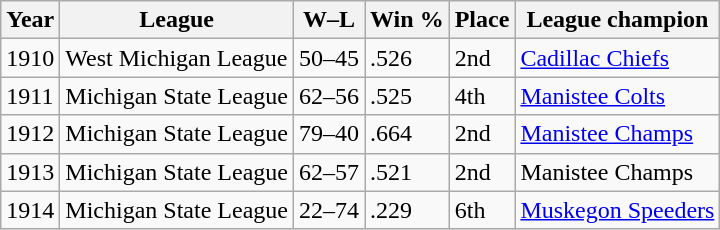<table class="wikitable sortable">
<tr>
<th>Year</th>
<th>League</th>
<th>W–L</th>
<th>Win %</th>
<th>Place</th>
<th>League champion</th>
</tr>
<tr>
<td>1910</td>
<td>West Michigan League</td>
<td>50–45</td>
<td>.526</td>
<td>2nd</td>
<td><a href='#'>Cadillac Chiefs</a></td>
</tr>
<tr>
<td>1911</td>
<td>Michigan State League</td>
<td>62–56</td>
<td>.525</td>
<td>4th</td>
<td><a href='#'>Manistee Colts</a></td>
</tr>
<tr>
<td>1912</td>
<td>Michigan State League</td>
<td>79–40</td>
<td>.664</td>
<td>2nd</td>
<td><a href='#'>Manistee Champs</a></td>
</tr>
<tr>
<td>1913</td>
<td>Michigan State League</td>
<td>62–57</td>
<td>.521</td>
<td>2nd</td>
<td>Manistee Champs</td>
</tr>
<tr>
<td>1914</td>
<td>Michigan State League</td>
<td>22–74</td>
<td>.229</td>
<td>6th</td>
<td><a href='#'>Muskegon Speeders</a></td>
</tr>
</table>
